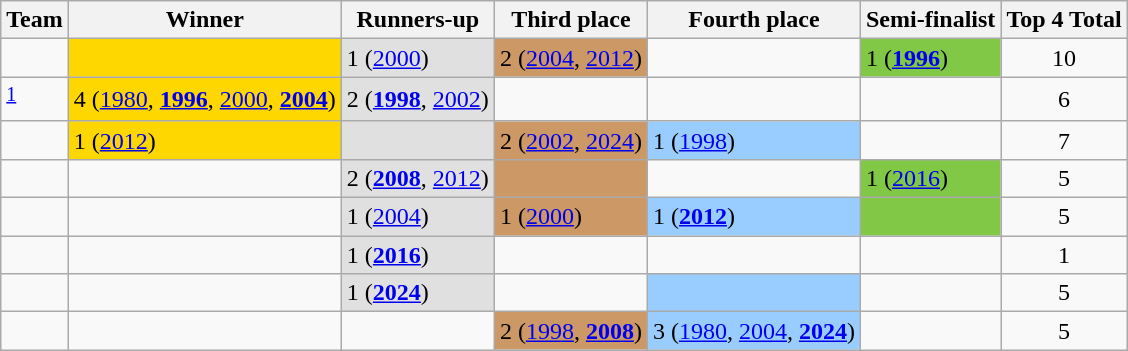<table class="wikitable sortable">
<tr>
<th>Team</th>
<th>Winner</th>
<th>Runners-up</th>
<th>Third place</th>
<th>Fourth place</th>
<th>Semi-finalist</th>
<th>Top 4 Total</th>
</tr>
<tr>
<td></td>
<td bgcolor=#FFD700></td>
<td bgcolor=#e0e0e0>1 (<a href='#'>2000</a>)</td>
<td style=background:#CC9966>2 (<a href='#'>2004</a>, <a href='#'>2012</a>)</td>
<td></td>
<td style=background:#81c846>1 (<a href='#'><strong>1996</strong></a>)</td>
<td align=center>10</td>
</tr>
<tr>
<td><sup><a href='#'>1</a></sup></td>
<td bgcolor=#FFD700>4 (<a href='#'>1980</a>, <a href='#'><strong>1996</strong></a>, <a href='#'>2000</a>, <a href='#'><strong>2004</strong></a>)</td>
<td bgcolor=#e0e0e0>2 (<a href='#'><strong>1998</strong></a>, <a href='#'>2002</a>)</td>
<td></td>
<td></td>
<td></td>
<td align=center>6</td>
</tr>
<tr>
<td></td>
<td bgcolor=#FFD700>1 (<a href='#'>2012</a>)</td>
<td bgcolor=#e0e0e0></td>
<td style=background:#CC9966>2 (<a href='#'>2002</a>, <a href='#'>2024</a>)</td>
<td style=background:#9ACDFF>1 (<a href='#'>1998</a>)</td>
<td></td>
<td align=center>7</td>
</tr>
<tr>
<td></td>
<td></td>
<td bgcolor=#e0e0e0>2 (<a href='#'><strong>2008</strong></a>, <a href='#'>2012</a>)</td>
<td style=background:#CC9966></td>
<td></td>
<td style=background:#81c846>1 (<a href='#'>2016</a>)</td>
<td align=center>5</td>
</tr>
<tr>
<td></td>
<td></td>
<td bgcolor=#e0e0e0>1 (<a href='#'>2004</a>)</td>
<td style=background:#CC9966>1 (<a href='#'>2000</a>)</td>
<td style=background:#9ACDFF>1 (<a href='#'><strong>2012</strong></a>)</td>
<td style=background:#81c846></td>
<td align=center>5</td>
</tr>
<tr>
<td></td>
<td></td>
<td bgcolor=#e0e0e0>1 (<a href='#'><strong>2016</strong></a>)</td>
<td></td>
<td></td>
<td></td>
<td align=center>1</td>
</tr>
<tr>
<td></td>
<td></td>
<td bgcolor=#e0e0e0>1 (<a href='#'><strong>2024</strong></a>)</td>
<td></td>
<td style=background:#9ACDFF></td>
<td></td>
<td align=center>5</td>
</tr>
<tr>
<td></td>
<td></td>
<td></td>
<td style=background:#CC9966>2 (<a href='#'>1998</a>, <a href='#'><strong>2008</strong></a>)</td>
<td style=background:#9ACDFF>3 (<a href='#'>1980</a>, <a href='#'>2004</a>, <strong><a href='#'>2024</a></strong>)</td>
<td></td>
<td align=center>5</td>
</tr>
</table>
